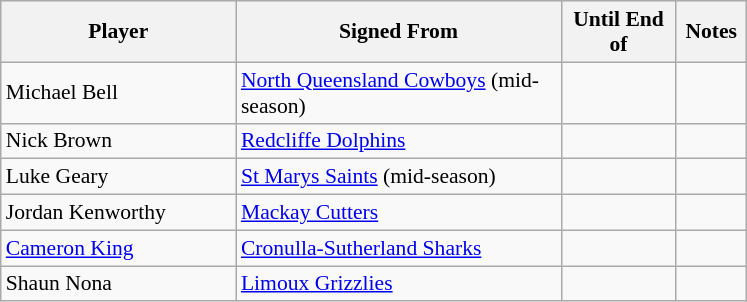<table class="wikitable" style="font-size:90%">
<tr style="background:#efefef;">
<th style="width:150px;">Player</th>
<th style="width:210px;">Signed From</th>
<th style="width:70px;">Until End of</th>
<th style="width:40px;">Notes</th>
</tr>
<tr>
<td>Michael Bell</td>
<td> <a href='#'>North Queensland Cowboys</a> (mid-season)</td>
<td></td>
<td></td>
</tr>
<tr>
<td>Nick Brown</td>
<td> <a href='#'>Redcliffe Dolphins</a></td>
<td></td>
<td></td>
</tr>
<tr>
<td>Luke Geary</td>
<td> <a href='#'>St Marys Saints</a> (mid-season)</td>
<td></td>
<td></td>
</tr>
<tr>
<td>Jordan Kenworthy</td>
<td> <a href='#'>Mackay Cutters</a></td>
<td></td>
<td></td>
</tr>
<tr>
<td><a href='#'>Cameron King</a></td>
<td> <a href='#'>Cronulla-Sutherland Sharks</a></td>
<td></td>
<td></td>
</tr>
<tr>
<td>Shaun Nona</td>
<td> <a href='#'>Limoux Grizzlies</a></td>
<td></td>
<td></td>
</tr>
</table>
